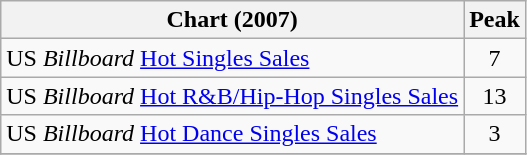<table class="wikitable">
<tr>
<th align="left">Chart (2007)</th>
<th align="left">Peak</th>
</tr>
<tr>
<td align="left">US <em>Billboard</em> <a href='#'>Hot Singles Sales</a></td>
<td align="center">7</td>
</tr>
<tr>
<td align="left">US <em>Billboard</em> <a href='#'>Hot R&B/Hip-Hop Singles Sales</a></td>
<td align="center">13</td>
</tr>
<tr>
<td align="left">US <em>Billboard</em> <a href='#'>Hot Dance Singles Sales</a></td>
<td align="center">3</td>
</tr>
<tr>
</tr>
</table>
